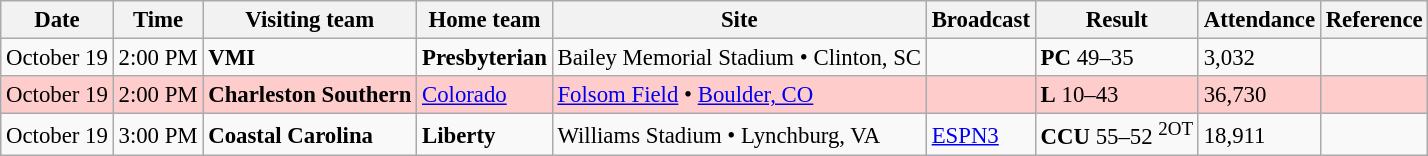<table class="wikitable" style="font-size:95%;">
<tr>
<th>Date</th>
<th>Time</th>
<th>Visiting team</th>
<th>Home team</th>
<th>Site</th>
<th>Broadcast</th>
<th>Result</th>
<th>Attendance</th>
<th class="unsortable">Reference</th>
</tr>
<tr bgcolor=>
<td>October 19</td>
<td>2:00 PM</td>
<td><strong>VMI</strong></td>
<td><strong>Presbyterian</strong></td>
<td>Bailey Memorial Stadium • Clinton, SC</td>
<td></td>
<td><strong>PC</strong> 49–35</td>
<td>3,032</td>
<td></td>
</tr>
<tr bgcolor=ffcccc>
<td>October 19</td>
<td>2:00 PM</td>
<td><strong>Charleston Southern</strong></td>
<td><a href='#'>Colorado</a></td>
<td><a href='#'>Folsom Field</a> • <a href='#'>Boulder, CO</a></td>
<td></td>
<td><strong>L</strong> 10–43</td>
<td>36,730</td>
<td></td>
</tr>
<tr bgcolor=>
<td>October 19</td>
<td>3:00 PM</td>
<td><strong>Coastal Carolina</strong></td>
<td><strong>Liberty</strong></td>
<td>Williams Stadium • Lynchburg, VA</td>
<td><a href='#'>ESPN3</a></td>
<td><strong>CCU</strong> 55–52 <sup>2OT</sup></td>
<td>18,911</td>
<td></td>
</tr>
</table>
